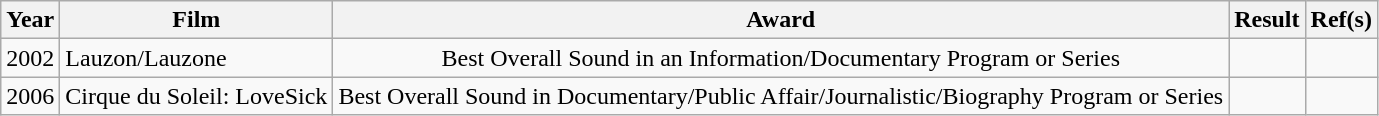<table class="wikitable plainrowheaders sortable">
<tr>
<th>Year</th>
<th>Film</th>
<th>Award</th>
<th>Result</th>
<th>Ref(s)</th>
</tr>
<tr>
<td style="text-align:center;">2002</td>
<td>Lauzon/Lauzone</td>
<td style="text-align:center;">Best Overall Sound in an Information/Documentary Program or Series</td>
<td></td>
<td></td>
</tr>
<tr>
<td style="text-align:center;">2006</td>
<td>Cirque du Soleil: LoveSick</td>
<td style="text-align:center;">Best Overall Sound in Documentary/Public Affair/Journalistic/Biography Program or Series</td>
<td></td>
<td></td>
</tr>
</table>
